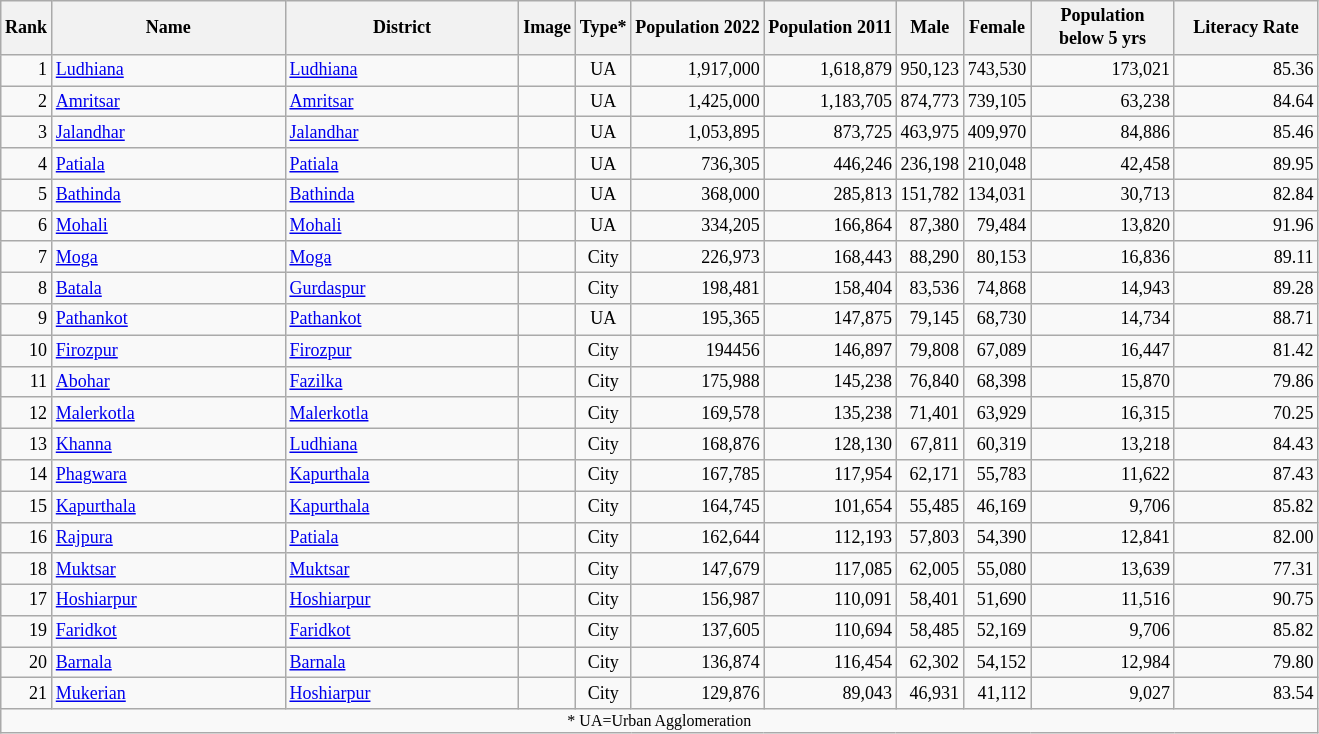<table class="sortable wikitable" style="text-align:center;font-size: 9pt;font-color:red">
<tr>
<th rowspan="1">Rank</th>
<th width="150" rowspan="1">Name</th>
<th width="150" rowspan="1">District</th>
<th rowspan="1">Image</th>
<th rowspan="1">Type*</th>
<th rowspan="1">Population 2022</th>
<th rowspan="1">Population 2011</th>
<th rowspan="1">Male</th>
<th rowspan="1">Female</th>
<th width="90" rowspan="1">Population<br> below 5 yrs</th>
<th width="90" rowspan="1">Literacy Rate</th>
</tr>
<tr>
<td align="right">1</td>
<td align=left><a href='#'>Ludhiana</a></td>
<td align=left><a href='#'>Ludhiana</a></td>
<td></td>
<td>UA</td>
<td align="right">1,917,000</td>
<td align="right">1,618,879</td>
<td align="right">950,123</td>
<td align="right">743,530</td>
<td align="right">173,021</td>
<td align="right">85.36</td>
</tr>
<tr>
<td align="right">2</td>
<td align=left><a href='#'>Amritsar</a></td>
<td align=left><a href='#'>Amritsar</a></td>
<td></td>
<td>UA</td>
<td align="right">1,425,000</td>
<td align="right">1,183,705</td>
<td align="right">874,773</td>
<td align="right">739,105</td>
<td align="right">63,238</td>
<td align="right">84.64</td>
</tr>
<tr>
<td align="right">3</td>
<td align=left><a href='#'>Jalandhar</a></td>
<td align=left><a href='#'>Jalandhar</a></td>
<td></td>
<td>UA</td>
<td align="right">1,053,895</td>
<td align="right">873,725</td>
<td align="right">463,975</td>
<td align="right">409,970</td>
<td align="right">84,886</td>
<td align="right">85.46</td>
</tr>
<tr>
<td align="right">4</td>
<td align=left><a href='#'>Patiala</a></td>
<td align=left><a href='#'>Patiala</a></td>
<td></td>
<td>UA</td>
<td align="right">736,305</td>
<td align="right">446,246</td>
<td align="right">236,198</td>
<td align="right">210,048</td>
<td align="right">42,458</td>
<td align="right">89.95</td>
</tr>
<tr>
<td align="right">5</td>
<td align=left><a href='#'>Bathinda</a></td>
<td align=left><a href='#'>Bathinda</a></td>
<td></td>
<td>UA</td>
<td align="right">368,000</td>
<td align="right">285,813</td>
<td align="right">151,782</td>
<td align="right">134,031</td>
<td align="right">30,713</td>
<td align="right">82.84</td>
</tr>
<tr>
<td align="right">6</td>
<td align=left><a href='#'>Mohali</a></td>
<td align=left><a href='#'>Mohali</a></td>
<td></td>
<td>UA</td>
<td align="right">334,205</td>
<td align="right">166,864</td>
<td align="right">87,380</td>
<td align="right">79,484</td>
<td align="right">13,820</td>
<td align="right">91.96</td>
</tr>
<tr>
<td align="right">7</td>
<td align=left><a href='#'>Moga</a></td>
<td align=left><a href='#'>Moga</a></td>
<td></td>
<td>City</td>
<td align="right">226,973</td>
<td align="right">168,443</td>
<td align="right">88,290</td>
<td align="right">80,153</td>
<td align="right">16,836</td>
<td align="right">89.11</td>
</tr>
<tr>
<td align="right">8</td>
<td align=left><a href='#'>Batala</a></td>
<td align=left><a href='#'>Gurdaspur</a></td>
<td></td>
<td>City</td>
<td align="right">198,481</td>
<td align="right">158,404</td>
<td align="right">83,536</td>
<td align="right">74,868</td>
<td align="right">14,943</td>
<td align="right">89.28</td>
</tr>
<tr>
<td align="right">9</td>
<td align=left><a href='#'>Pathankot</a></td>
<td align=left><a href='#'>Pathankot</a></td>
<td></td>
<td>UA</td>
<td align="right">195,365</td>
<td align="right">147,875</td>
<td align="right">79,145</td>
<td align="right">68,730</td>
<td align="right">14,734</td>
<td align="right">88.71</td>
</tr>
<tr>
<td align="right">10</td>
<td align=left><a href='#'>Firozpur</a></td>
<td align=left><a href='#'>Firozpur</a></td>
<td></td>
<td>City</td>
<td align="right">194456</td>
<td align="right">146,897</td>
<td align="right">79,808</td>
<td align="right">67,089</td>
<td align="right">16,447</td>
<td align="right">81.42</td>
</tr>
<tr>
<td align="right">11</td>
<td align=left><a href='#'>Abohar</a></td>
<td align=left><a href='#'>Fazilka</a></td>
<td></td>
<td>City</td>
<td align="right">175,988</td>
<td align="right">145,238</td>
<td align="right">76,840</td>
<td align="right">68,398</td>
<td align="right">15,870</td>
<td align="right">79.86</td>
</tr>
<tr>
<td align="right">12</td>
<td align=left><a href='#'>Malerkotla</a></td>
<td align=left><a href='#'>Malerkotla</a></td>
<td></td>
<td>City</td>
<td align="right">169,578</td>
<td align="right">135,238</td>
<td align="right">71,401</td>
<td align="right">63,929</td>
<td align="right">16,315</td>
<td align="right">70.25</td>
</tr>
<tr>
<td align="right">13</td>
<td align=left><a href='#'>Khanna</a></td>
<td align=left><a href='#'>Ludhiana</a></td>
<td></td>
<td>City</td>
<td align="right">168,876</td>
<td align="right">128,130</td>
<td align="right">67,811</td>
<td align="right">60,319</td>
<td align="right">13,218</td>
<td align="right">84.43</td>
</tr>
<tr>
<td align="right">14</td>
<td align=left><a href='#'>Phagwara</a></td>
<td align=left><a href='#'>Kapurthala</a></td>
<td></td>
<td>City</td>
<td align="right">167,785</td>
<td align="right">117,954</td>
<td align="right">62,171</td>
<td align="right">55,783</td>
<td align="right">11,622</td>
<td align="right">87.43</td>
</tr>
<tr>
<td align="right">15</td>
<td align="left"><a href='#'>Kapurthala</a></td>
<td align="left"><a href='#'>Kapurthala</a></td>
<td></td>
<td>City</td>
<td align="right">164,745</td>
<td align="right">101,654</td>
<td align="right">55,485</td>
<td align="right">46,169</td>
<td align="right">9,706</td>
<td align="right">85.82</td>
</tr>
<tr>
<td align="right">16</td>
<td align="left"><a href='#'>Rajpura</a></td>
<td align="left"><a href='#'>Patiala</a></td>
<td></td>
<td>City</td>
<td align="right">162,644</td>
<td align="right">112,193</td>
<td align="right">57,803</td>
<td align="right">54,390</td>
<td align="right">12,841</td>
<td align="right">82.00</td>
</tr>
<tr>
<td align="right">18</td>
<td align="left"><a href='#'>Muktsar</a></td>
<td align="left"><a href='#'>Muktsar</a></td>
<td></td>
<td>City</td>
<td align="right">147,679</td>
<td align="right">117,085</td>
<td align="right">62,005</td>
<td align="right">55,080</td>
<td align="right">13,639</td>
<td align="right">77.31</td>
</tr>
<tr>
<td align="right">17</td>
<td align=left><a href='#'>Hoshiarpur</a></td>
<td align=left><a href='#'>Hoshiarpur</a></td>
<td></td>
<td>City</td>
<td align="right">156,987</td>
<td align="right">110,091</td>
<td align="right">58,401</td>
<td align="right">51,690</td>
<td align="right">11,516</td>
<td align="right">90.75</td>
</tr>
<tr>
<td align="right">19</td>
<td align="left"><a href='#'>Faridkot</a></td>
<td align="left"><a href='#'>Faridkot</a></td>
<td></td>
<td>City</td>
<td align="right">137,605</td>
<td align="right">110,694</td>
<td align="right">58,485</td>
<td align="right">52,169</td>
<td align="right">9,706</td>
<td align="right">85.82</td>
</tr>
<tr>
<td align="right">20</td>
<td align="left"><a href='#'>Barnala</a></td>
<td align="left"><a href='#'>Barnala</a></td>
<td></td>
<td>City</td>
<td align="right">136,874</td>
<td align="right">116,454</td>
<td align="right">62,302</td>
<td align="right">54,152</td>
<td align="right">12,984</td>
<td align="right">79.80</td>
</tr>
<tr>
<td align="right">21</td>
<td align=left><a href='#'>Mukerian</a></td>
<td align=left><a href='#'>Hoshiarpur</a></td>
<td><br></td>
<td>City</td>
<td align="right">129,876</td>
<td align="right">89,043</td>
<td align="right">46,931</td>
<td align="right">41,112</td>
<td align="right">9,027</td>
<td align="right">83.54</td>
</tr>
<tr>
<td colspan="29" align="center" style="font-size: 8pt">* UA=Urban Agglomeration</td>
</tr>
</table>
